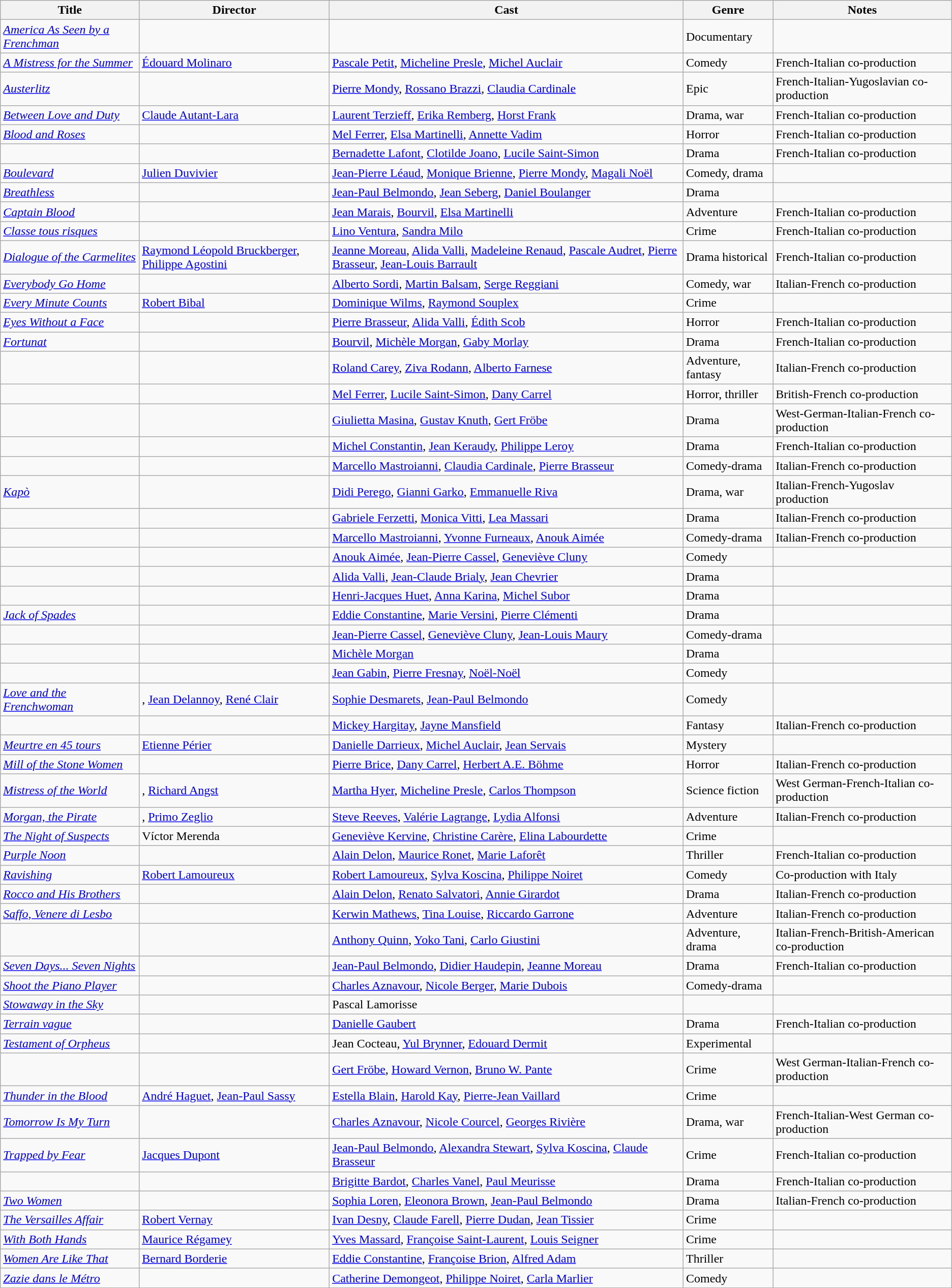<table class="wikitable sortable">
<tr>
<th scope="col">Title</th>
<th scope="col">Director</th>
<th scope="col" class="unsortable">Cast</th>
<th scope="col">Genre</th>
<th scope="col">Notes</th>
</tr>
<tr>
<td><em><a href='#'>America As Seen by a Frenchman</a></em></td>
<td></td>
<td></td>
<td>Documentary</td>
<td></td>
</tr>
<tr>
<td><em><a href='#'>A Mistress for the Summer</a></em></td>
<td><a href='#'>Édouard Molinaro</a></td>
<td><a href='#'>Pascale Petit</a>, <a href='#'>Micheline Presle</a>, <a href='#'>Michel Auclair</a></td>
<td>Comedy</td>
<td>French-Italian co-production</td>
</tr>
<tr>
<td><em><a href='#'>Austerlitz</a></em></td>
<td></td>
<td><a href='#'>Pierre Mondy</a>, <a href='#'>Rossano Brazzi</a>, <a href='#'>Claudia Cardinale</a></td>
<td>Epic</td>
<td>French-Italian-Yugoslavian co-production</td>
</tr>
<tr>
<td><em><a href='#'>Between Love and Duty</a></em></td>
<td><a href='#'>Claude Autant-Lara</a></td>
<td><a href='#'>Laurent Terzieff</a>, <a href='#'>Erika Remberg</a>, <a href='#'>Horst Frank</a></td>
<td>Drama, war</td>
<td>French-Italian co-production</td>
</tr>
<tr>
<td><em><a href='#'>Blood and Roses</a></em></td>
<td></td>
<td><a href='#'>Mel Ferrer</a>, <a href='#'>Elsa Martinelli</a>, <a href='#'>Annette Vadim</a></td>
<td>Horror</td>
<td>French-Italian co-production</td>
</tr>
<tr>
<td><em></em></td>
<td></td>
<td><a href='#'>Bernadette Lafont</a>, <a href='#'>Clotilde Joano</a>, <a href='#'>Lucile Saint-Simon</a></td>
<td>Drama</td>
<td>French-Italian co-production</td>
</tr>
<tr>
<td><em><a href='#'>Boulevard</a></em></td>
<td><a href='#'>Julien Duvivier</a></td>
<td><a href='#'>Jean-Pierre Léaud</a>, <a href='#'>Monique Brienne</a>, <a href='#'>Pierre Mondy</a>, <a href='#'>Magali Noël</a></td>
<td>Comedy, drama</td>
<td></td>
</tr>
<tr>
<td><em><a href='#'>Breathless</a></em></td>
<td></td>
<td><a href='#'>Jean-Paul Belmondo</a>, <a href='#'>Jean Seberg</a>, <a href='#'>Daniel Boulanger</a></td>
<td>Drama</td>
<td></td>
</tr>
<tr>
<td><em><a href='#'>Captain Blood</a></em></td>
<td></td>
<td><a href='#'>Jean Marais</a>, <a href='#'>Bourvil</a>, <a href='#'>Elsa Martinelli</a></td>
<td>Adventure</td>
<td>French-Italian co-production</td>
</tr>
<tr>
<td><em><a href='#'>Classe tous risques</a></em></td>
<td></td>
<td><a href='#'>Lino Ventura</a>, <a href='#'>Sandra Milo</a></td>
<td>Crime</td>
<td>French-Italian co-production</td>
</tr>
<tr>
<td><em><a href='#'>Dialogue of the Carmelites</a></em></td>
<td><a href='#'>Raymond Léopold Bruckberger</a>, <a href='#'>Philippe Agostini</a></td>
<td><a href='#'>Jeanne Moreau</a>, <a href='#'>Alida Valli</a>, <a href='#'>Madeleine Renaud</a>, <a href='#'>Pascale Audret</a>, <a href='#'>Pierre Brasseur</a>, <a href='#'>Jean-Louis Barrault</a></td>
<td>Drama historical</td>
<td>French-Italian co-production</td>
</tr>
<tr>
<td><em><a href='#'>Everybody Go Home</a></em></td>
<td></td>
<td><a href='#'>Alberto Sordi</a>, <a href='#'>Martin Balsam</a>, <a href='#'>Serge Reggiani</a></td>
<td>Comedy, war</td>
<td>Italian-French co-production</td>
</tr>
<tr>
<td><em><a href='#'>Every Minute Counts</a></em></td>
<td><a href='#'>Robert Bibal</a></td>
<td><a href='#'>Dominique Wilms</a>, <a href='#'>Raymond Souplex</a></td>
<td>Crime</td>
<td></td>
</tr>
<tr>
<td><em><a href='#'>Eyes Without a Face</a></em></td>
<td></td>
<td><a href='#'>Pierre Brasseur</a>, <a href='#'>Alida Valli</a>, <a href='#'>Édith Scob</a></td>
<td>Horror</td>
<td>French-Italian co-production</td>
</tr>
<tr>
<td><em><a href='#'>Fortunat</a></em></td>
<td></td>
<td><a href='#'>Bourvil</a>, <a href='#'>Michèle Morgan</a>, <a href='#'>Gaby Morlay</a></td>
<td>Drama</td>
<td>French-Italian co-production</td>
</tr>
<tr>
<td></td>
<td></td>
<td><a href='#'>Roland Carey</a>, <a href='#'>Ziva Rodann</a>, <a href='#'>Alberto Farnese</a></td>
<td>Adventure, fantasy</td>
<td>Italian-French co-production</td>
</tr>
<tr>
<td><em></em></td>
<td></td>
<td><a href='#'>Mel Ferrer</a>, <a href='#'>Lucile Saint-Simon</a>, <a href='#'>Dany Carrel</a></td>
<td>Horror, thriller</td>
<td>British-French co-production</td>
</tr>
<tr>
<td></td>
<td></td>
<td><a href='#'>Giulietta Masina</a>, <a href='#'>Gustav Knuth</a>, <a href='#'>Gert Fröbe</a></td>
<td>Drama</td>
<td>West-German-Italian-French co-production</td>
</tr>
<tr>
<td><em></em></td>
<td></td>
<td><a href='#'>Michel Constantin</a>, <a href='#'>Jean Keraudy</a>, <a href='#'>Philippe Leroy</a></td>
<td>Drama</td>
<td>French-Italian co-production</td>
</tr>
<tr>
<td><em></em></td>
<td></td>
<td><a href='#'>Marcello Mastroianni</a>, <a href='#'>Claudia Cardinale</a>, <a href='#'>Pierre Brasseur</a></td>
<td>Comedy-drama</td>
<td>Italian-French co-production</td>
</tr>
<tr>
<td><em><a href='#'>Kapò</a></em></td>
<td></td>
<td><a href='#'>Didi Perego</a>, <a href='#'>Gianni Garko</a>, <a href='#'>Emmanuelle Riva</a></td>
<td>Drama, war</td>
<td>Italian-French-Yugoslav production</td>
</tr>
<tr>
<td><em></em></td>
<td></td>
<td><a href='#'>Gabriele Ferzetti</a>, <a href='#'>Monica Vitti</a>, <a href='#'>Lea Massari</a></td>
<td>Drama</td>
<td>Italian-French co-production</td>
</tr>
<tr>
<td><em></em></td>
<td></td>
<td><a href='#'>Marcello Mastroianni</a>, <a href='#'>Yvonne Furneaux</a>, <a href='#'>Anouk Aimée</a></td>
<td>Comedy-drama</td>
<td>Italian-French co-production</td>
</tr>
<tr>
<td><em></em></td>
<td></td>
<td><a href='#'>Anouk Aimée</a>, <a href='#'>Jean-Pierre Cassel</a>, <a href='#'>Geneviève Cluny</a></td>
<td>Comedy</td>
<td></td>
</tr>
<tr>
<td><em></em></td>
<td></td>
<td><a href='#'>Alida Valli</a>, <a href='#'>Jean-Claude Brialy</a>, <a href='#'>Jean Chevrier</a></td>
<td>Drama</td>
<td></td>
</tr>
<tr>
<td><em></em></td>
<td></td>
<td><a href='#'>Henri-Jacques Huet</a>, <a href='#'>Anna Karina</a>, <a href='#'>Michel Subor</a></td>
<td>Drama</td>
<td></td>
</tr>
<tr>
<td><em><a href='#'>Jack of Spades</a></em></td>
<td></td>
<td><a href='#'>Eddie Constantine</a>, <a href='#'>Marie Versini</a>, <a href='#'>Pierre Clémenti</a></td>
<td>Drama</td>
<td></td>
</tr>
<tr>
<td><em></em></td>
<td></td>
<td><a href='#'>Jean-Pierre Cassel</a>, <a href='#'>Geneviève Cluny</a>, <a href='#'>Jean-Louis Maury</a></td>
<td>Comedy-drama</td>
<td></td>
</tr>
<tr>
<td><em></em></td>
<td></td>
<td><a href='#'>Michèle Morgan</a></td>
<td>Drama</td>
<td></td>
</tr>
<tr>
<td><em></em></td>
<td></td>
<td><a href='#'>Jean Gabin</a>, <a href='#'>Pierre Fresnay</a>, <a href='#'>Noël-Noël</a></td>
<td>Comedy</td>
<td></td>
</tr>
<tr>
<td><em><a href='#'>Love and the Frenchwoman</a></em></td>
<td>, <a href='#'>Jean Delannoy</a>, <a href='#'>René Clair</a></td>
<td><a href='#'>Sophie Desmarets</a>, <a href='#'>Jean-Paul Belmondo</a></td>
<td>Comedy</td>
<td></td>
</tr>
<tr>
<td><em></em></td>
<td></td>
<td><a href='#'>Mickey Hargitay</a>, <a href='#'>Jayne Mansfield</a></td>
<td>Fantasy</td>
<td>Italian-French co-production</td>
</tr>
<tr>
<td><em><a href='#'>Meurtre en 45 tours</a></em></td>
<td><a href='#'>Etienne Périer</a></td>
<td><a href='#'>Danielle Darrieux</a>, <a href='#'>Michel Auclair</a>, <a href='#'>Jean Servais</a></td>
<td>Mystery</td>
<td></td>
</tr>
<tr>
<td><em><a href='#'>Mill of the Stone Women</a></em></td>
<td></td>
<td><a href='#'>Pierre Brice</a>, <a href='#'>Dany Carrel</a>, <a href='#'>Herbert A.E. Böhme</a></td>
<td>Horror</td>
<td>Italian-French co-production</td>
</tr>
<tr>
<td><em><a href='#'>Mistress of the World</a></em></td>
<td>, <a href='#'>Richard Angst</a></td>
<td><a href='#'>Martha Hyer</a>, <a href='#'>Micheline Presle</a>, <a href='#'>Carlos Thompson</a></td>
<td>Science fiction</td>
<td>West German-French-Italian co-production</td>
</tr>
<tr>
<td><em><a href='#'>Morgan, the Pirate</a></em></td>
<td>, <a href='#'>Primo Zeglio</a></td>
<td><a href='#'>Steve Reeves</a>, <a href='#'>Valérie Lagrange</a>, <a href='#'>Lydia Alfonsi</a></td>
<td>Adventure</td>
<td>Italian-French co-production</td>
</tr>
<tr>
<td><em><a href='#'>The Night of Suspects</a></em></td>
<td>Víctor Merenda</td>
<td><a href='#'>Geneviève Kervine</a>, <a href='#'>Christine Carère</a>, <a href='#'>Elina Labourdette</a></td>
<td>Crime</td>
<td></td>
</tr>
<tr>
<td><em><a href='#'>Purple Noon</a></em></td>
<td></td>
<td><a href='#'>Alain Delon</a>, <a href='#'>Maurice Ronet</a>, <a href='#'>Marie Laforêt</a></td>
<td>Thriller</td>
<td>French-Italian co-production</td>
</tr>
<tr>
<td><em><a href='#'>Ravishing</a></em></td>
<td><a href='#'>Robert Lamoureux</a></td>
<td><a href='#'>Robert Lamoureux</a>, <a href='#'>Sylva Koscina</a>, <a href='#'>Philippe Noiret</a></td>
<td>Comedy</td>
<td>Co-production with Italy</td>
</tr>
<tr>
<td><em><a href='#'>Rocco and His Brothers</a></em></td>
<td></td>
<td><a href='#'>Alain Delon</a>, <a href='#'>Renato Salvatori</a>, <a href='#'>Annie Girardot</a></td>
<td>Drama</td>
<td>Italian-French co-production</td>
</tr>
<tr>
<td><em><a href='#'>Saffo, Venere di Lesbo</a></em></td>
<td></td>
<td><a href='#'>Kerwin Mathews</a>, <a href='#'>Tina Louise</a>, <a href='#'>Riccardo Garrone</a></td>
<td>Adventure</td>
<td>Italian-French co-production</td>
</tr>
<tr>
<td></td>
<td></td>
<td><a href='#'>Anthony Quinn</a>, <a href='#'>Yoko Tani</a>, <a href='#'>Carlo Giustini</a></td>
<td>Adventure, drama</td>
<td>Italian-French-British-American co-production</td>
</tr>
<tr>
<td><em><a href='#'>Seven Days... Seven Nights</a></em></td>
<td></td>
<td><a href='#'>Jean-Paul Belmondo</a>, <a href='#'>Didier Haudepin</a>, <a href='#'>Jeanne Moreau</a></td>
<td>Drama</td>
<td>French-Italian co-production</td>
</tr>
<tr>
<td><em><a href='#'>Shoot the Piano Player</a></em></td>
<td></td>
<td><a href='#'>Charles Aznavour</a>, <a href='#'>Nicole Berger</a>, <a href='#'>Marie Dubois</a></td>
<td>Comedy-drama</td>
<td></td>
</tr>
<tr>
<td><em><a href='#'>Stowaway in the Sky</a></em></td>
<td></td>
<td>Pascal Lamorisse</td>
<td></td>
<td></td>
</tr>
<tr>
<td><em><a href='#'>Terrain vague</a></em></td>
<td></td>
<td><a href='#'>Danielle Gaubert</a></td>
<td>Drama</td>
<td>French-Italian co-production</td>
</tr>
<tr>
<td><em><a href='#'>Testament of Orpheus</a></em></td>
<td></td>
<td>Jean Cocteau, <a href='#'>Yul Brynner</a>, <a href='#'>Edouard Dermit</a></td>
<td>Experimental</td>
<td></td>
</tr>
<tr>
<td><em></em></td>
<td></td>
<td><a href='#'>Gert Fröbe</a>, <a href='#'>Howard Vernon</a>, <a href='#'>Bruno W. Pante</a></td>
<td>Crime</td>
<td>West German-Italian-French co-production</td>
</tr>
<tr>
<td><em><a href='#'>Thunder in the Blood</a></em></td>
<td><a href='#'>André Haguet</a>, <a href='#'>Jean-Paul Sassy</a></td>
<td><a href='#'>Estella Blain</a>, <a href='#'>Harold Kay</a>, <a href='#'>Pierre-Jean Vaillard</a></td>
<td>Crime</td>
<td></td>
</tr>
<tr>
<td><em><a href='#'>Tomorrow Is My Turn</a></em></td>
<td></td>
<td><a href='#'>Charles Aznavour</a>, <a href='#'>Nicole Courcel</a>, <a href='#'>Georges Rivière</a></td>
<td>Drama, war</td>
<td>French-Italian-West German co-production</td>
</tr>
<tr>
<td><em><a href='#'>Trapped by Fear</a></em></td>
<td><a href='#'>Jacques Dupont</a></td>
<td><a href='#'>Jean-Paul Belmondo</a>, <a href='#'>Alexandra Stewart</a>, <a href='#'>Sylva Koscina</a>, <a href='#'>Claude Brasseur</a></td>
<td>Crime</td>
<td>French-Italian co-production</td>
</tr>
<tr>
<td><em></em></td>
<td></td>
<td><a href='#'>Brigitte Bardot</a>, <a href='#'>Charles Vanel</a>, <a href='#'>Paul Meurisse</a></td>
<td>Drama</td>
<td>French-Italian co-production</td>
</tr>
<tr>
<td><em><a href='#'>Two Women</a></em></td>
<td></td>
<td><a href='#'>Sophia Loren</a>, <a href='#'>Eleonora Brown</a>, <a href='#'>Jean-Paul Belmondo</a></td>
<td>Drama</td>
<td>Italian-French co-production</td>
</tr>
<tr>
<td><em><a href='#'>The Versailles Affair</a></em></td>
<td><a href='#'>Robert Vernay</a></td>
<td><a href='#'>Ivan Desny</a>, <a href='#'>Claude Farell</a>, <a href='#'>Pierre Dudan</a>, <a href='#'>Jean Tissier</a></td>
<td>Crime</td>
<td></td>
</tr>
<tr>
<td><em><a href='#'>With Both Hands</a></em></td>
<td><a href='#'>Maurice Régamey</a></td>
<td><a href='#'>Yves Massard</a>, <a href='#'>Françoise Saint-Laurent</a>, <a href='#'>Louis Seigner</a></td>
<td>Crime</td>
<td></td>
</tr>
<tr>
<td><em><a href='#'>Women Are Like That</a></em></td>
<td><a href='#'>Bernard Borderie</a></td>
<td><a href='#'>Eddie Constantine</a>, <a href='#'>Françoise Brion</a>, <a href='#'>Alfred Adam</a></td>
<td>Thriller</td>
<td></td>
</tr>
<tr>
<td><em><a href='#'>Zazie dans le Métro</a></em></td>
<td></td>
<td><a href='#'>Catherine Demongeot</a>, <a href='#'>Philippe Noiret</a>, <a href='#'>Carla Marlier</a></td>
<td>Comedy</td>
<td></td>
</tr>
<tr>
</tr>
</table>
